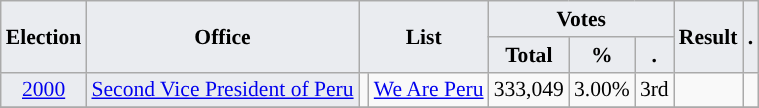<table class="wikitable" style="font-size:90%; text-align:center;">
<tr>
<th style="background-color:#EAECF0;" rowspan=2>Election</th>
<th style="background-color:#EAECF0;" rowspan=2>Office</th>
<th style="background-color:#EAECF0;" colspan=2 rowspan=2>List</th>
<th style="background-color:#EAECF0;" colspan=3>Votes</th>
<th style="background-color:#EAECF0;" rowspan=2>Result</th>
<th style="background-color:#EAECF0;" rowspan=2>.</th>
</tr>
<tr>
<th style="background-color:#EAECF0;">Total</th>
<th style="background-color:#EAECF0;">%</th>
<th style="background-color:#EAECF0;">.</th>
</tr>
<tr>
<td style="background-color:#EAECF0;"><a href='#'>2000</a></td>
<td style="background-color:#EAECF0;”"><a href='#'>Second Vice President of Peru</a></td>
<td style="background-color:"></td>
<td><a href='#'>We Are Peru</a></td>
<td>333,049</td>
<td>3.00%</td>
<td>3rd</td>
<td></td>
<td></td>
</tr>
<tr>
</tr>
</table>
